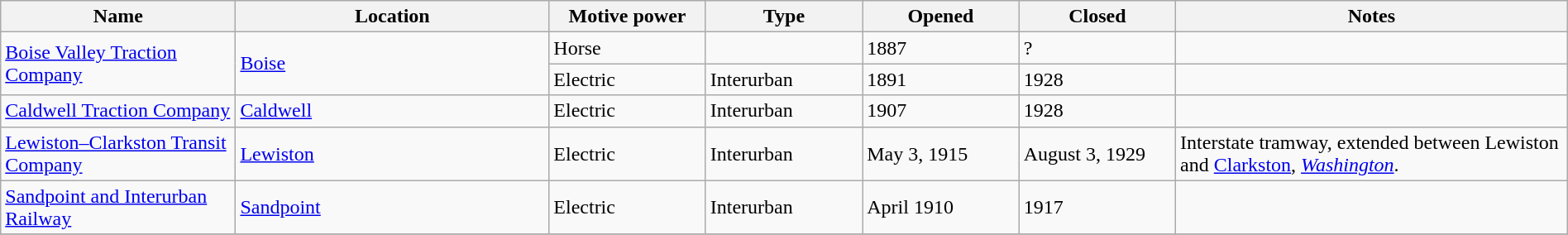<table class="wikitable sortable" width=100%>
<tr>
<th width=15%>Name</th>
<th width=20%>Location</th>
<th width=10%>Motive power</th>
<th width=10%>Type</th>
<th width=10%>Opened</th>
<th width=10%>Closed</th>
<th class="unsortable" width=25%>Notes</th>
</tr>
<tr>
<td rowspan="2"><a href='#'>Boise Valley Traction Company</a></td>
<td rowspan="2"><a href='#'>Boise</a></td>
<td>Horse</td>
<td> </td>
<td>1887</td>
<td>?</td>
<td> </td>
</tr>
<tr>
<td>Electric</td>
<td>Interurban</td>
<td>1891</td>
<td>1928</td>
<td> </td>
</tr>
<tr>
<td><a href='#'>Caldwell Traction Company</a></td>
<td><a href='#'>Caldwell</a></td>
<td>Electric</td>
<td>Interurban</td>
<td>1907</td>
<td>1928</td>
<td> </td>
</tr>
<tr>
<td><a href='#'>Lewiston–Clarkston Transit Company</a></td>
<td><a href='#'>Lewiston</a></td>
<td>Electric</td>
<td>Interurban</td>
<td>May 3, 1915</td>
<td>August 3, 1929</td>
<td>Interstate tramway, extended between Lewiston and <a href='#'>Clarkston</a>,  <em><a href='#'>Washington</a></em>.</td>
</tr>
<tr>
<td><a href='#'>Sandpoint and Interurban Railway</a></td>
<td><a href='#'>Sandpoint</a></td>
<td>Electric</td>
<td>Interurban</td>
<td>April 1910</td>
<td>1917</td>
<td> </td>
</tr>
<tr>
</tr>
</table>
